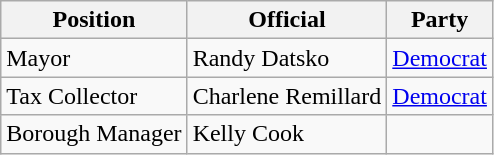<table class="wikitable">
<tr>
<th>Position</th>
<th>Official</th>
<th>Party</th>
</tr>
<tr>
<td>Mayor</td>
<td>Randy Datsko</td>
<td><a href='#'>Democrat</a></td>
</tr>
<tr>
<td>Tax Collector</td>
<td>Charlene Remillard</td>
<td><a href='#'>Democrat</a></td>
</tr>
<tr>
<td>Borough Manager</td>
<td>Kelly Cook</td>
<td></td>
</tr>
</table>
